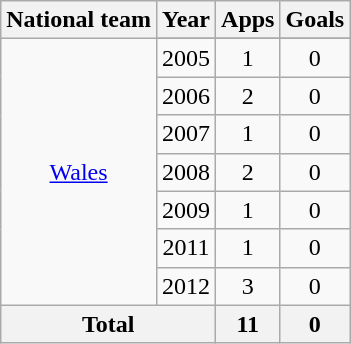<table class="wikitable" style="text-align:center">
<tr>
<th>National team</th>
<th>Year</th>
<th>Apps</th>
<th>Goals</th>
</tr>
<tr>
<td rowspan=8><a href='#'>Wales</a></td>
</tr>
<tr>
<td>2005</td>
<td>1</td>
<td>0</td>
</tr>
<tr>
<td>2006</td>
<td>2</td>
<td>0</td>
</tr>
<tr>
<td>2007</td>
<td>1</td>
<td>0</td>
</tr>
<tr>
<td>2008</td>
<td>2</td>
<td>0</td>
</tr>
<tr>
<td>2009</td>
<td>1</td>
<td>0</td>
</tr>
<tr>
<td>2011</td>
<td>1</td>
<td>0</td>
</tr>
<tr>
<td>2012</td>
<td>3</td>
<td>0</td>
</tr>
<tr>
<th colspan=2>Total</th>
<th>11</th>
<th>0</th>
</tr>
</table>
